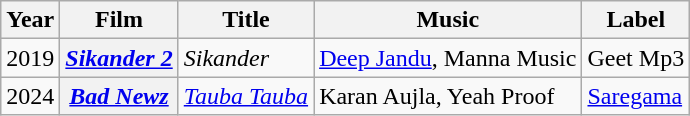<table class="wikitable plainrowheaders">
<tr>
<th>Year</th>
<th>Film</th>
<th>Title</th>
<th>Music</th>
<th>Label</th>
</tr>
<tr>
<td>2019</td>
<th scope="row"><em><a href='#'>Sikander 2</a></em></th>
<td><em>Sikander</em></td>
<td><a href='#'>Deep Jandu</a>, Manna Music</td>
<td>Geet Mp3</td>
</tr>
<tr>
<td>2024</td>
<th scope="row"><em><a href='#'>Bad Newz</a></em></th>
<td><em><a href='#'>Tauba Tauba</a></em></td>
<td>Karan Aujla, Yeah Proof</td>
<td><a href='#'>Saregama</a></td>
</tr>
</table>
